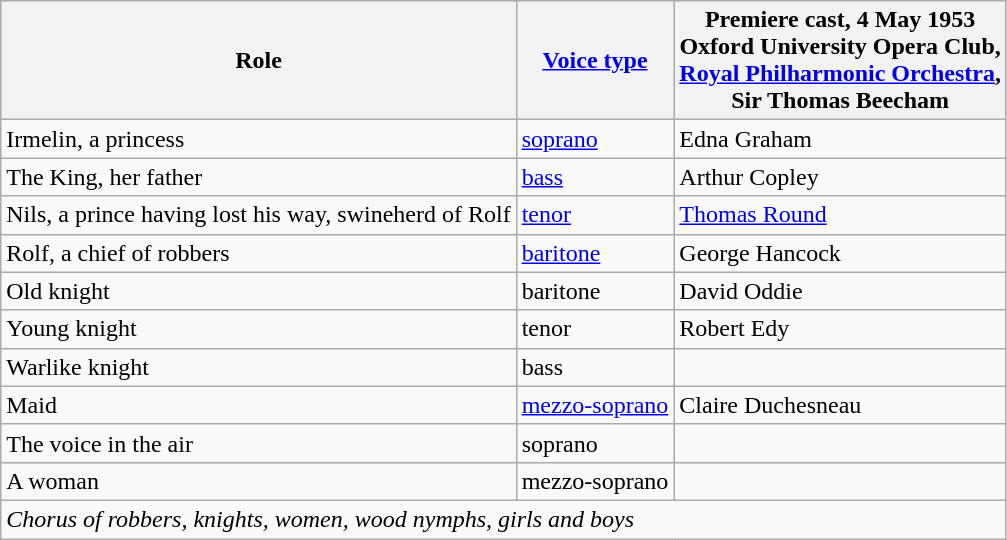<table class="wikitable">
<tr>
<th>Role</th>
<th><a href='#'>Voice type</a></th>
<th>Premiere cast, 4 May 1953<br>Oxford University Opera Club, <br><a href='#'>Royal Philharmonic Orchestra</a>, <br>Sir Thomas Beecham</th>
</tr>
<tr>
<td>Irmelin, a princess</td>
<td><a href='#'>soprano</a></td>
<td>Edna Graham</td>
</tr>
<tr>
<td>The King, her father</td>
<td><a href='#'>bass</a></td>
<td>Arthur Copley</td>
</tr>
<tr>
<td>Nils, a prince having lost his way, swineherd of Rolf</td>
<td><a href='#'>tenor</a></td>
<td><a href='#'>Thomas Round</a></td>
</tr>
<tr>
<td>Rolf, a chief of robbers</td>
<td><a href='#'>baritone</a></td>
<td>George Hancock</td>
</tr>
<tr>
<td>Old knight</td>
<td>baritone</td>
<td>David Oddie</td>
</tr>
<tr>
<td>Young knight</td>
<td>tenor</td>
<td>Robert Edy</td>
</tr>
<tr>
<td>Warlike knight</td>
<td>bass</td>
<td></td>
</tr>
<tr>
<td>Maid</td>
<td><a href='#'>mezzo-soprano</a></td>
<td>Claire Duchesneau</td>
</tr>
<tr>
<td>The voice in the air</td>
<td>soprano</td>
<td></td>
</tr>
<tr>
<td>A woman</td>
<td>mezzo-soprano</td>
<td></td>
</tr>
<tr>
<td colspan="3"><em>Chorus of robbers, knights, women, wood nymphs, girls and boys</em></td>
</tr>
</table>
